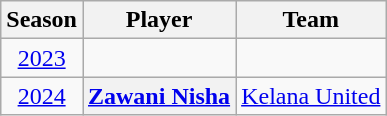<table class="wikitable plainrowheaders">
<tr>
<th>Season</th>
<th>Player</th>
<th>Team</th>
</tr>
<tr>
<td align=center><a href='#'>2023</a></td>
<td></td>
<td></td>
</tr>
<tr>
<td align=center><a href='#'>2024</a></td>
<th scope="row"> <a href='#'>Zawani Nisha</a></th>
<td><a href='#'>Kelana United</a></td>
</tr>
</table>
